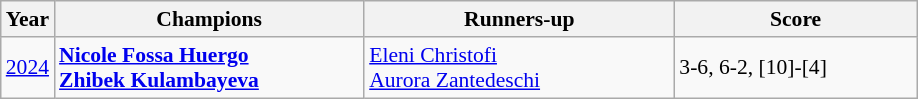<table class="wikitable" style="font-size:90%">
<tr>
<th>Year</th>
<th width="200">Champions</th>
<th width="200">Runners-up</th>
<th width="155">Score</th>
</tr>
<tr>
<td><a href='#'>2024</a></td>
<td> <strong><a href='#'>Nicole Fossa Huergo</a></strong> <br>  <strong><a href='#'>Zhibek Kulambayeva</a></strong></td>
<td> <a href='#'>Eleni Christofi</a> <br>  <a href='#'>Aurora Zantedeschi</a></td>
<td>3-6,	6-2, [10]-[4]</td>
</tr>
</table>
